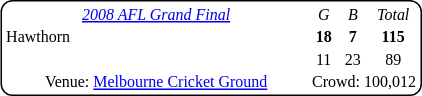<table style="margin-right:4px; margin-top:8px; float:right; clear:right; border:1px #000 solid; border-radius:8px; background:#fff; font-family:Verdana; font-size:8pt; text-align:center;">
<tr>
<td style="width:200px;"><em><a href='#'>2008 AFL Grand Final</a></em></td>
<td><em>G</em></td>
<td><em>B</em></td>
<td><em>Total</em></td>
</tr>
<tr>
<td style="text-align:left">Hawthorn</td>
<td><strong>18</strong></td>
<td><strong>7</strong></td>
<td><strong>115</strong></td>
</tr>
<tr>
<td style="text-align:left"></td>
<td>11</td>
<td>23</td>
<td>89</td>
</tr>
<tr>
<td>Venue: <a href='#'>Melbourne Cricket Ground</a></td>
<td colspan="3">Crowd: 100,012</td>
</tr>
</table>
